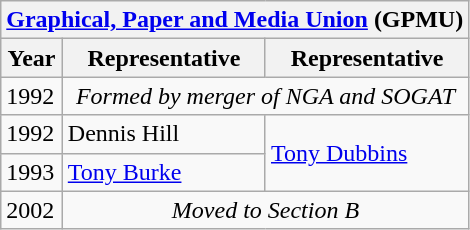<table class="wikitable">
<tr>
<th colspan=3><a href='#'>Graphical, Paper and Media Union</a> (GPMU)</th>
</tr>
<tr>
<th>Year</th>
<th>Representative</th>
<th>Representative</th>
</tr>
<tr>
<td>1992</td>
<td colspan=2 align="center"><em>Formed by merger of NGA and SOGAT</em></td>
</tr>
<tr>
<td>1992</td>
<td>Dennis Hill</td>
<td rowspan=2><a href='#'>Tony Dubbins</a></td>
</tr>
<tr>
<td>1993</td>
<td><a href='#'>Tony Burke</a></td>
</tr>
<tr>
<td>2002</td>
<td colspan=2 align="center"><em>Moved to Section B</em></td>
</tr>
</table>
